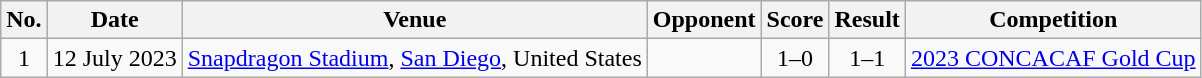<table class="wikitable sortable">
<tr>
<th scope="col">No.</th>
<th scope="col">Date</th>
<th scope="col">Venue</th>
<th scope="col">Opponent</th>
<th scope="col">Score</th>
<th scope="col">Result</th>
<th scope="col">Competition</th>
</tr>
<tr>
<td align="center">1</td>
<td>12 July 2023</td>
<td><a href='#'>Snapdragon Stadium</a>, <a href='#'>San Diego</a>, United States</td>
<td></td>
<td align="center">1–0</td>
<td align="center">1–1</td>
<td><a href='#'>2023 CONCACAF Gold Cup</a></td>
</tr>
</table>
